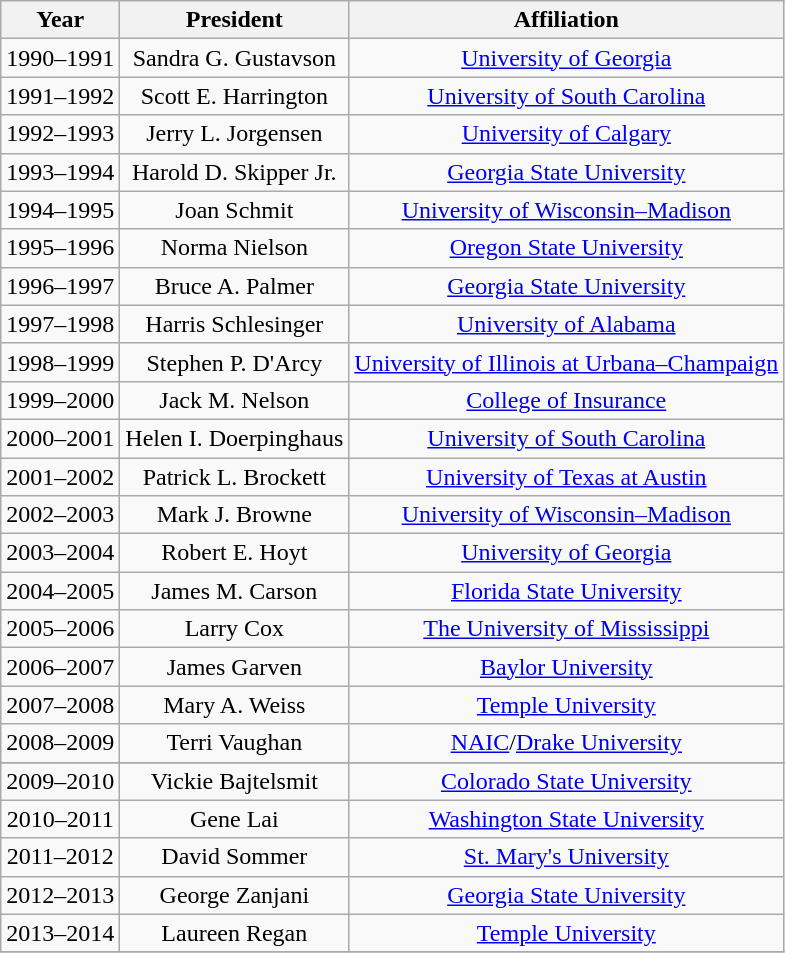<table class="wikitable">
<tr>
<th>Year</th>
<th>President</th>
<th>Affiliation</th>
</tr>
<tr style="text-align:center;">
<td>1990–1991</td>
<td>Sandra G. Gustavson</td>
<td><a href='#'>University of Georgia</a></td>
</tr>
<tr style="text-align:center;">
<td>1991–1992</td>
<td>Scott E. Harrington</td>
<td><a href='#'>University of South Carolina</a></td>
</tr>
<tr style="text-align:center;">
<td>1992–1993</td>
<td>Jerry L. Jorgensen</td>
<td><a href='#'>University of Calgary</a></td>
</tr>
<tr style="text-align:center;">
<td>1993–1994</td>
<td>Harold D. Skipper Jr.</td>
<td><a href='#'>Georgia State University</a></td>
</tr>
<tr style="text-align:center;">
<td>1994–1995</td>
<td>Joan Schmit</td>
<td><a href='#'>University of Wisconsin–Madison</a></td>
</tr>
<tr style="text-align:center;">
<td>1995–1996</td>
<td>Norma Nielson</td>
<td><a href='#'>Oregon State University</a></td>
</tr>
<tr style="text-align:center;">
<td>1996–1997</td>
<td>Bruce A. Palmer</td>
<td><a href='#'>Georgia State University</a></td>
</tr>
<tr style="text-align:center;">
<td>1997–1998</td>
<td>Harris Schlesinger</td>
<td><a href='#'>University of Alabama</a></td>
</tr>
<tr style="text-align:center;">
<td>1998–1999</td>
<td>Stephen P. D'Arcy</td>
<td><a href='#'>University of Illinois at Urbana–Champaign</a></td>
</tr>
<tr style="text-align:center;">
<td>1999–2000</td>
<td>Jack M. Nelson</td>
<td><a href='#'>College of Insurance</a></td>
</tr>
<tr style="text-align:center;">
<td>2000–2001</td>
<td>Helen I. Doerpinghaus</td>
<td><a href='#'>University of South Carolina</a></td>
</tr>
<tr style="text-align:center;">
<td>2001–2002</td>
<td>Patrick L. Brockett</td>
<td><a href='#'>University of Texas at Austin</a></td>
</tr>
<tr style="text-align:center;">
<td>2002–2003</td>
<td>Mark J. Browne</td>
<td><a href='#'>University of Wisconsin–Madison</a></td>
</tr>
<tr style="text-align:center;">
<td>2003–2004</td>
<td>Robert E. Hoyt</td>
<td><a href='#'>University of Georgia</a></td>
</tr>
<tr style="text-align:center;">
<td>2004–2005</td>
<td>James M. Carson</td>
<td><a href='#'>Florida State University</a></td>
</tr>
<tr style="text-align:center;">
<td>2005–2006</td>
<td>Larry Cox</td>
<td><a href='#'>The University of Mississippi</a></td>
</tr>
<tr style="text-align:center;">
<td>2006–2007</td>
<td>James Garven</td>
<td><a href='#'>Baylor University</a></td>
</tr>
<tr style="text-align:center;">
<td>2007–2008</td>
<td>Mary A. Weiss</td>
<td><a href='#'>Temple University</a></td>
</tr>
<tr style="text-align:center;">
<td>2008–2009</td>
<td>Terri Vaughan</td>
<td><a href='#'>NAIC</a>/<a href='#'>Drake University</a></td>
</tr>
<tr style="text-align:center;">
</tr>
<tr style="text-align:center;">
<td>2009–2010</td>
<td>Vickie Bajtelsmit</td>
<td><a href='#'>Colorado State University</a></td>
</tr>
<tr style="text-align:center;">
<td>2010–2011</td>
<td>Gene Lai</td>
<td><a href='#'>Washington State University</a></td>
</tr>
<tr style="text-align:center;">
<td>2011–2012</td>
<td>David Sommer</td>
<td><a href='#'>St. Mary's University</a></td>
</tr>
<tr style="text-align:center;">
<td>2012–2013</td>
<td>George Zanjani</td>
<td><a href='#'>Georgia State University</a></td>
</tr>
<tr style="text-align:center;">
<td>2013–2014</td>
<td>Laureen Regan</td>
<td><a href='#'>Temple University</a></td>
</tr>
<tr style="text-align:center;">
</tr>
</table>
